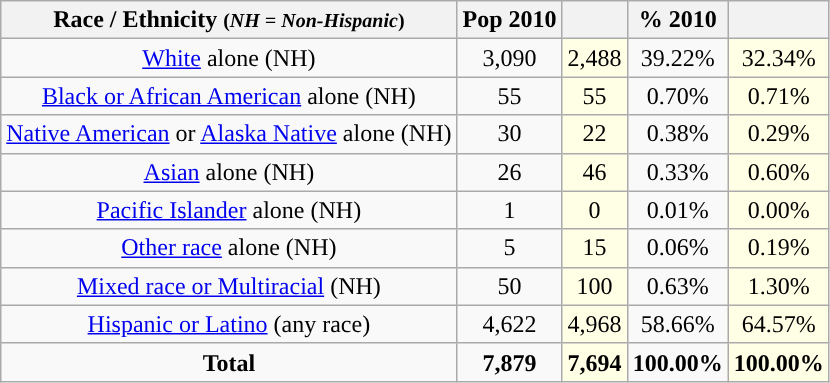<table class="wikitable" style="text-align:center;">
<tr>
<th>Race / Ethnicity <small>(<em>NH = Non-Hispanic</em>)</small></th>
<th>Pop 2010</th>
<th></th>
<th>% 2010</th>
<th></th>
</tr>
<tr>
<td><a href='#'>White</a> alone (NH)</td>
<td>3,090</td>
<td style='background: #ffffe6;'>2,488</td>
<td>39.22%</td>
<td style='background: #ffffe6;'>32.34%</td>
</tr>
<tr>
<td><a href='#'>Black or African American</a> alone (NH)</td>
<td>55</td>
<td style='background: #ffffe6;'>55</td>
<td>0.70%</td>
<td style='background: #ffffe6;'>0.71%</td>
</tr>
<tr>
<td><a href='#'>Native American</a> or <a href='#'>Alaska Native</a> alone (NH)</td>
<td>30</td>
<td style='background: #ffffe6;'>22</td>
<td>0.38%</td>
<td style='background: #ffffe6;'>0.29%</td>
</tr>
<tr>
<td><a href='#'>Asian</a> alone (NH)</td>
<td>26</td>
<td style='background: #ffffe6;'>46</td>
<td>0.33%</td>
<td style='background: #ffffe6;'>0.60%</td>
</tr>
<tr>
<td><a href='#'>Pacific Islander</a> alone (NH)</td>
<td>1</td>
<td style='background: #ffffe6;'>0</td>
<td>0.01%</td>
<td style='background: #ffffe6;'>0.00%</td>
</tr>
<tr>
<td><a href='#'>Other race</a> alone (NH)</td>
<td>5</td>
<td style='background: #ffffe6;'>15</td>
<td>0.06%</td>
<td style='background: #ffffe6;'>0.19%</td>
</tr>
<tr>
<td><a href='#'>Mixed race or Multiracial</a> (NH)</td>
<td>50</td>
<td style='background: #ffffe6;'>100</td>
<td>0.63%</td>
<td style='background: #ffffe6;'>1.30%</td>
</tr>
<tr>
<td><a href='#'>Hispanic or Latino</a> (any race)</td>
<td>4,622</td>
<td style='background: #ffffe6;'>4,968</td>
<td>58.66%</td>
<td style='background: #ffffe6;'>64.57%</td>
</tr>
<tr>
<td><strong>Total</strong></td>
<td><strong>7,879</strong></td>
<td style='background: #ffffe6;'><strong>7,694</strong></td>
<td><strong>100.00%</strong></td>
<td style='background: #ffffe6;'><strong>100.00%</strong></td>
</tr>
</table>
